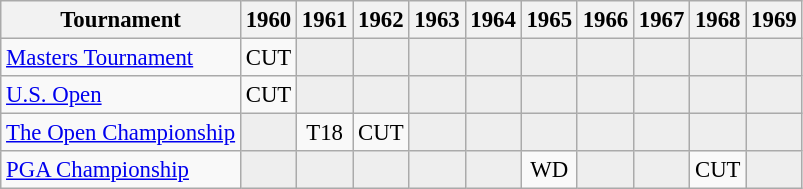<table class="wikitable" style="font-size:95%;text-align:center;">
<tr>
<th>Tournament</th>
<th>1960</th>
<th>1961</th>
<th>1962</th>
<th>1963</th>
<th>1964</th>
<th>1965</th>
<th>1966</th>
<th>1967</th>
<th>1968</th>
<th>1969</th>
</tr>
<tr>
<td align=left><a href='#'>Masters Tournament</a></td>
<td>CUT</td>
<td style="background:#eeeeee;"></td>
<td style="background:#eeeeee;"></td>
<td style="background:#eeeeee;"></td>
<td style="background:#eeeeee;"></td>
<td style="background:#eeeeee;"></td>
<td style="background:#eeeeee;"></td>
<td style="background:#eeeeee;"></td>
<td style="background:#eeeeee;"></td>
<td style="background:#eeeeee;"></td>
</tr>
<tr>
<td align=left><a href='#'>U.S. Open</a></td>
<td>CUT</td>
<td style="background:#eeeeee;"></td>
<td style="background:#eeeeee;"></td>
<td style="background:#eeeeee;"></td>
<td style="background:#eeeeee;"></td>
<td style="background:#eeeeee;"></td>
<td style="background:#eeeeee;"></td>
<td style="background:#eeeeee;"></td>
<td style="background:#eeeeee;"></td>
<td style="background:#eeeeee;"></td>
</tr>
<tr>
<td align=left><a href='#'>The Open Championship</a></td>
<td style="background:#eeeeee;"></td>
<td>T18</td>
<td>CUT</td>
<td style="background:#eeeeee;"></td>
<td style="background:#eeeeee;"></td>
<td style="background:#eeeeee;"></td>
<td style="background:#eeeeee;"></td>
<td style="background:#eeeeee;"></td>
<td style="background:#eeeeee;"></td>
<td style="background:#eeeeee;"></td>
</tr>
<tr>
<td align=left><a href='#'>PGA Championship</a></td>
<td style="background:#eeeeee;"></td>
<td style="background:#eeeeee;"></td>
<td style="background:#eeeeee;"></td>
<td style="background:#eeeeee;"></td>
<td style="background:#eeeeee;"></td>
<td>WD</td>
<td style="background:#eeeeee;"></td>
<td style="background:#eeeeee;"></td>
<td>CUT</td>
<td style="background:#eeeeee;"></td>
</tr>
</table>
